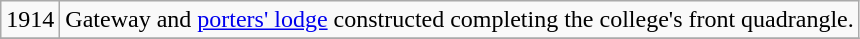<table class="wikitable">
<tr>
<td>1914</td>
<td>Gateway and <a href='#'>porters' lodge</a> constructed completing the college's front quadrangle.</td>
</tr>
<tr>
</tr>
</table>
